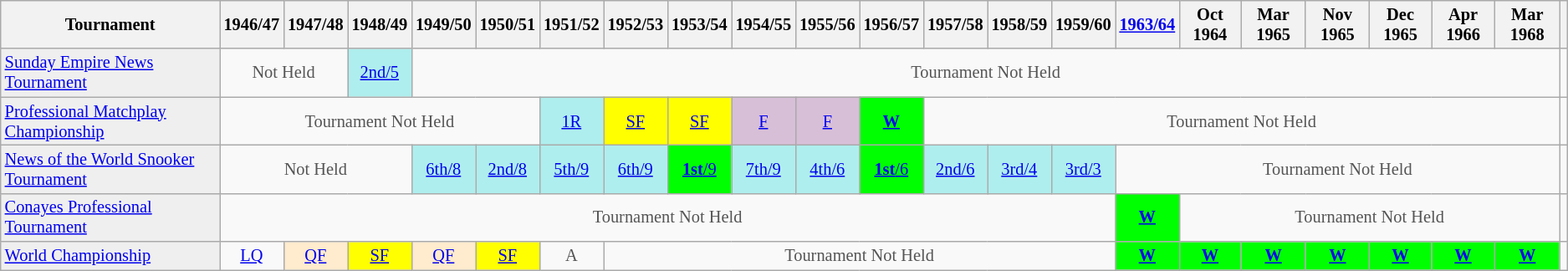<table class="wikitable" style="font-size:85%;">
<tr>
<th scope="col"><strong>Tournament</strong></th>
<th scope="col">1946/47</th>
<th scope="col">1947/48</th>
<th scope="col">1948/49</th>
<th scope="col">1949/50</th>
<th scope="col">1950/51</th>
<th scope="col">1951/52</th>
<th scope="col">1952/53</th>
<th scope="col">1953/54</th>
<th scope="col">1954/55</th>
<th scope="col">1955/56</th>
<th scope="col">1956/57</th>
<th scope="col">1957/58</th>
<th scope="col">1958/59</th>
<th scope="col">1959/60</th>
<th scope="col"><a href='#'>1963/64</a></th>
<th scope="col">Oct 1964</th>
<th scope="col">Mar 1965</th>
<th scope="col">Nov 1965</th>
<th scope="col">Dec 1965</th>
<th scope="col">Apr 1966</th>
<th scope="col">Mar 1968</th>
<th scope="col"></th>
</tr>
<tr>
<td style="background:#EFEFEF;"><a href='#'>Sunday Empire News Tournament</a></td>
<td colspan="2" style="text-align:center; color:#555555;">Not Held</td>
<td align="center" style="background:#afeeee;"><a href='#'>2nd/5</a></td>
<td colspan="18" style="text-align:center; color:#555555;">Tournament Not Held</td>
<td align="center"></td>
</tr>
<tr>
<td style="background:#EFEFEF;"><a href='#'>Professional Matchplay Championship</a></td>
<td colspan="5" style="text-align:center; color:#555555;">Tournament Not Held</td>
<td style="text-align:center; background:#afeeee;"><a href='#'>1R</a></td>
<td style="text-align:center; background:yellow;"><a href='#'>SF</a></td>
<td style="text-align:center; background:yellow;"><a href='#'>SF</a></td>
<td style="text-align:center; background:#D8BFD8;"><a href='#'>F</a></td>
<td style="text-align:center; background:#D8BFD8;"><a href='#'>F</a></td>
<td style="text-align:center; background:#0f0;"><a href='#'><strong>W</strong></a></td>
<td colspan="10" style="text-align:center; color:#555555;">Tournament Not Held</td>
<td align="center"></td>
</tr>
<tr>
<td style="background:#EFEFEF;"><a href='#'>News of the World Snooker Tournament</a></td>
<td colspan="3" style="text-align:center; color:#555555;">Not Held</td>
<td align="center" style="background:#afeeee;"><a href='#'>6th/8</a></td>
<td align="center" style="background:#afeeee;"><a href='#'>2nd/8</a></td>
<td align="center" style="background:#afeeee;"><a href='#'>5th/9</a></td>
<td align="center" style="background:#afeeee;"><a href='#'>6th/9</a></td>
<td align="center" style="background:#0f0;"><a href='#'><strong>1st</strong>/9</a></td>
<td align="center" style="background:#afeeee;"><a href='#'>7th/9</a></td>
<td align="center" style="background:#afeeee;"><a href='#'>4th/6</a></td>
<td align="center" style="background:#0f0;"><a href='#'><strong>1st</strong>/6</a></td>
<td align="center" style="background:#afeeee;"><a href='#'>2nd/6</a></td>
<td align="center" style="background:#afeeee;"><a href='#'>3rd/4</a></td>
<td align="center" style="background:#afeeee;"><a href='#'>3rd/3</a></td>
<td colspan="7" style="text-align:center; color:#555555;">Tournament Not Held</td>
<td align="center"></td>
</tr>
<tr>
<td style="background:#EFEFEF;"><a href='#'>Conayes Professional Tournament</a></td>
<td colspan="14" style="text-align:center; color:#555555;">Tournament Not Held</td>
<td align="center" style="background:#0f0;"><a href='#'><strong>W</strong></a></td>
<td colspan="6" style="text-align:center; color:#555555;">Tournament Not Held</td>
<td align="center"></td>
</tr>
<tr>
<td style="background:#EFEFEF;"><a href='#'>World Championship</a></td>
<td align="center" style="color:#555555;"><a href='#'>LQ</a></td>
<td style="text-align:center; background:#ffebcd;"><a href='#'>QF</a></td>
<td style="text-align:center; background:yellow;"><a href='#'>SF</a></td>
<td style="text-align:center; background:#ffebcd;"><a href='#'>QF</a></td>
<td style="text-align:center; background:yellow;"><a href='#'>SF</a></td>
<td align="center" style="color:#555555;">A</td>
<td colspan="8" style="text-align:center; color:#555555;">Tournament Not Held</td>
<td style="text-align:center; background:#0f0;"><a href='#'><strong>W</strong></a></td>
<td style="text-align:center; background:#0f0;"><a href='#'><strong>W</strong></a></td>
<td style="text-align:center; background:#0f0;"><a href='#'><strong>W</strong></a></td>
<td style="text-align:center; background:#0f0;"><a href='#'><strong>W</strong></a></td>
<td style="text-align:center; background:#0f0;"><a href='#'><strong>W</strong></a></td>
<td style="text-align:center; background:#0f0;"><a href='#'><strong>W</strong></a></td>
<td style="text-align:center; background:#0f0;"><a href='#'><strong>W</strong></a></td>
<td align="center"></td>
</tr>
</table>
